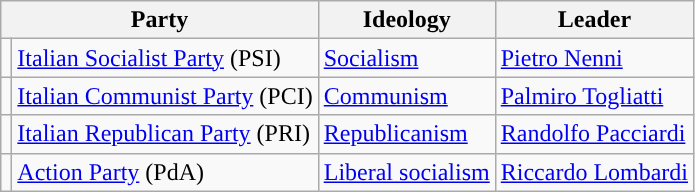<table class=wikitable style=text-align:left>
<tr>
<th colspan=2>Party</th>
<th>Ideology</th>
<th>Leader</th>
</tr>
<tr>
<td></td>
<td><a href='#'>Italian Socialist Party</a> (PSI)</td>
<td><a href='#'>Socialism</a></td>
<td><a href='#'>Pietro Nenni</a></td>
</tr>
<tr>
<td></td>
<td><a href='#'>Italian Communist Party</a> (PCI)</td>
<td><a href='#'>Communism</a></td>
<td><a href='#'>Palmiro Togliatti</a></td>
</tr>
<tr>
<td></td>
<td><a href='#'>Italian Republican Party</a> (PRI)</td>
<td><a href='#'>Republicanism</a></td>
<td><a href='#'>Randolfo Pacciardi</a></td>
</tr>
<tr>
<td></td>
<td><a href='#'>Action Party</a> (PdA)</td>
<td><a href='#'>Liberal socialism</a></td>
<td><a href='#'>Riccardo Lombardi</a></td>
</tr>
</table>
